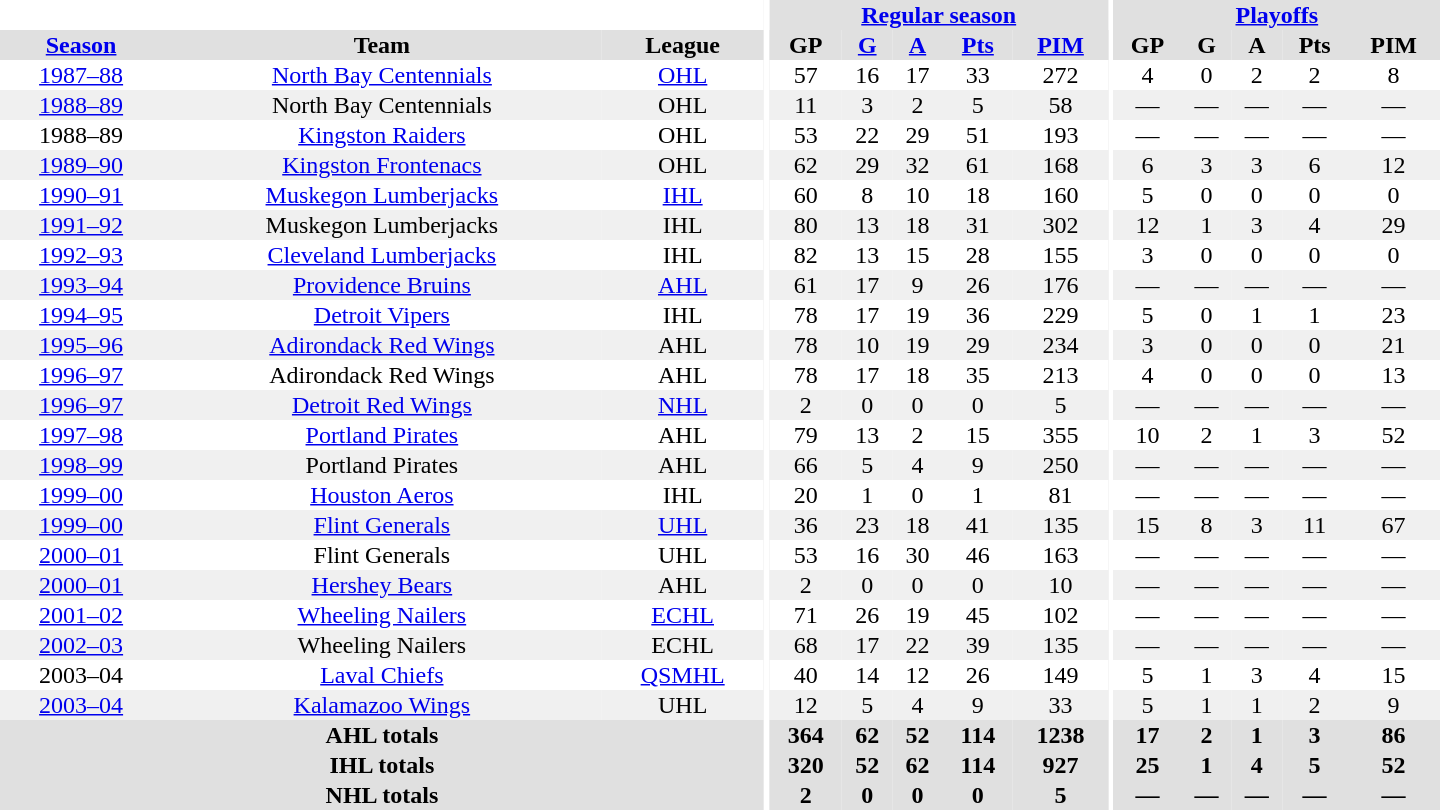<table border="0" cellpadding="1" cellspacing="0" style="text-align:center; width:60em">
<tr bgcolor="#e0e0e0">
<th colspan="3" bgcolor="#ffffff"></th>
<th rowspan="100" bgcolor="#ffffff"></th>
<th colspan="5"><a href='#'>Regular season</a></th>
<th rowspan="100" bgcolor="#ffffff"></th>
<th colspan="5"><a href='#'>Playoffs</a></th>
</tr>
<tr bgcolor="#e0e0e0">
<th><a href='#'>Season</a></th>
<th>Team</th>
<th>League</th>
<th>GP</th>
<th><a href='#'>G</a></th>
<th><a href='#'>A</a></th>
<th><a href='#'>Pts</a></th>
<th><a href='#'>PIM</a></th>
<th>GP</th>
<th>G</th>
<th>A</th>
<th>Pts</th>
<th>PIM</th>
</tr>
<tr>
<td><a href='#'>1987–88</a></td>
<td><a href='#'>North Bay Centennials</a></td>
<td><a href='#'>OHL</a></td>
<td>57</td>
<td>16</td>
<td>17</td>
<td>33</td>
<td>272</td>
<td>4</td>
<td>0</td>
<td>2</td>
<td>2</td>
<td>8</td>
</tr>
<tr bgcolor="#f0f0f0">
<td><a href='#'>1988–89</a></td>
<td>North Bay Centennials</td>
<td>OHL</td>
<td>11</td>
<td>3</td>
<td>2</td>
<td>5</td>
<td>58</td>
<td>—</td>
<td>—</td>
<td>—</td>
<td>—</td>
<td>—</td>
</tr>
<tr>
<td>1988–89</td>
<td><a href='#'>Kingston Raiders</a></td>
<td>OHL</td>
<td>53</td>
<td>22</td>
<td>29</td>
<td>51</td>
<td>193</td>
<td>—</td>
<td>—</td>
<td>—</td>
<td>—</td>
<td>—</td>
</tr>
<tr bgcolor="#f0f0f0">
<td><a href='#'>1989–90</a></td>
<td><a href='#'>Kingston Frontenacs</a></td>
<td>OHL</td>
<td>62</td>
<td>29</td>
<td>32</td>
<td>61</td>
<td>168</td>
<td>6</td>
<td>3</td>
<td>3</td>
<td>6</td>
<td>12</td>
</tr>
<tr>
<td><a href='#'>1990–91</a></td>
<td><a href='#'>Muskegon Lumberjacks</a></td>
<td><a href='#'>IHL</a></td>
<td>60</td>
<td>8</td>
<td>10</td>
<td>18</td>
<td>160</td>
<td>5</td>
<td>0</td>
<td>0</td>
<td>0</td>
<td>0</td>
</tr>
<tr bgcolor="#f0f0f0">
<td><a href='#'>1991–92</a></td>
<td>Muskegon Lumberjacks</td>
<td>IHL</td>
<td>80</td>
<td>13</td>
<td>18</td>
<td>31</td>
<td>302</td>
<td>12</td>
<td>1</td>
<td>3</td>
<td>4</td>
<td>29</td>
</tr>
<tr>
<td><a href='#'>1992–93</a></td>
<td><a href='#'>Cleveland Lumberjacks</a></td>
<td>IHL</td>
<td>82</td>
<td>13</td>
<td>15</td>
<td>28</td>
<td>155</td>
<td>3</td>
<td>0</td>
<td>0</td>
<td>0</td>
<td>0</td>
</tr>
<tr bgcolor="#f0f0f0">
<td><a href='#'>1993–94</a></td>
<td><a href='#'>Providence Bruins</a></td>
<td><a href='#'>AHL</a></td>
<td>61</td>
<td>17</td>
<td>9</td>
<td>26</td>
<td>176</td>
<td>—</td>
<td>—</td>
<td>—</td>
<td>—</td>
<td>—</td>
</tr>
<tr>
<td><a href='#'>1994–95</a></td>
<td><a href='#'>Detroit Vipers</a></td>
<td>IHL</td>
<td>78</td>
<td>17</td>
<td>19</td>
<td>36</td>
<td>229</td>
<td>5</td>
<td>0</td>
<td>1</td>
<td>1</td>
<td>23</td>
</tr>
<tr bgcolor="#f0f0f0">
<td><a href='#'>1995–96</a></td>
<td><a href='#'>Adirondack Red Wings</a></td>
<td>AHL</td>
<td>78</td>
<td>10</td>
<td>19</td>
<td>29</td>
<td>234</td>
<td>3</td>
<td>0</td>
<td>0</td>
<td>0</td>
<td>21</td>
</tr>
<tr>
<td><a href='#'>1996–97</a></td>
<td>Adirondack Red Wings</td>
<td>AHL</td>
<td>78</td>
<td>17</td>
<td>18</td>
<td>35</td>
<td>213</td>
<td>4</td>
<td>0</td>
<td>0</td>
<td>0</td>
<td>13</td>
</tr>
<tr bgcolor="#f0f0f0">
<td><a href='#'>1996–97</a></td>
<td><a href='#'>Detroit Red Wings</a></td>
<td><a href='#'>NHL</a></td>
<td>2</td>
<td>0</td>
<td>0</td>
<td>0</td>
<td>5</td>
<td>—</td>
<td>—</td>
<td>—</td>
<td>—</td>
<td>—</td>
</tr>
<tr>
<td><a href='#'>1997–98</a></td>
<td><a href='#'>Portland Pirates</a></td>
<td>AHL</td>
<td>79</td>
<td>13</td>
<td>2</td>
<td>15</td>
<td>355</td>
<td>10</td>
<td>2</td>
<td>1</td>
<td>3</td>
<td>52</td>
</tr>
<tr bgcolor="#f0f0f0">
<td><a href='#'>1998–99</a></td>
<td>Portland Pirates</td>
<td>AHL</td>
<td>66</td>
<td>5</td>
<td>4</td>
<td>9</td>
<td>250</td>
<td>—</td>
<td>—</td>
<td>—</td>
<td>—</td>
<td>—</td>
</tr>
<tr>
<td><a href='#'>1999–00</a></td>
<td><a href='#'>Houston Aeros</a></td>
<td>IHL</td>
<td>20</td>
<td>1</td>
<td>0</td>
<td>1</td>
<td>81</td>
<td>—</td>
<td>—</td>
<td>—</td>
<td>—</td>
<td>—</td>
</tr>
<tr bgcolor="#f0f0f0">
<td><a href='#'>1999–00</a></td>
<td><a href='#'>Flint Generals</a></td>
<td><a href='#'>UHL</a></td>
<td>36</td>
<td>23</td>
<td>18</td>
<td>41</td>
<td>135</td>
<td>15</td>
<td>8</td>
<td>3</td>
<td>11</td>
<td>67</td>
</tr>
<tr>
<td><a href='#'>2000–01</a></td>
<td>Flint Generals</td>
<td>UHL</td>
<td>53</td>
<td>16</td>
<td>30</td>
<td>46</td>
<td>163</td>
<td>—</td>
<td>—</td>
<td>—</td>
<td>—</td>
<td>—</td>
</tr>
<tr bgcolor="#f0f0f0">
<td><a href='#'>2000–01</a></td>
<td><a href='#'>Hershey Bears</a></td>
<td>AHL</td>
<td>2</td>
<td>0</td>
<td>0</td>
<td>0</td>
<td>10</td>
<td>—</td>
<td>—</td>
<td>—</td>
<td>—</td>
<td>—</td>
</tr>
<tr>
<td><a href='#'>2001–02</a></td>
<td><a href='#'>Wheeling Nailers</a></td>
<td><a href='#'>ECHL</a></td>
<td>71</td>
<td>26</td>
<td>19</td>
<td>45</td>
<td>102</td>
<td>—</td>
<td>—</td>
<td>—</td>
<td>—</td>
<td>—</td>
</tr>
<tr bgcolor="#f0f0f0">
<td><a href='#'>2002–03</a></td>
<td>Wheeling Nailers</td>
<td>ECHL</td>
<td>68</td>
<td>17</td>
<td>22</td>
<td>39</td>
<td>135</td>
<td>—</td>
<td>—</td>
<td>—</td>
<td>—</td>
<td>—</td>
</tr>
<tr>
<td>2003–04</td>
<td><a href='#'>Laval Chiefs</a></td>
<td><a href='#'>QSMHL</a></td>
<td>40</td>
<td>14</td>
<td>12</td>
<td>26</td>
<td>149</td>
<td>5</td>
<td>1</td>
<td>3</td>
<td>4</td>
<td>15</td>
</tr>
<tr bgcolor="#f0f0f0">
<td><a href='#'>2003–04</a></td>
<td><a href='#'>Kalamazoo Wings</a></td>
<td>UHL</td>
<td>12</td>
<td>5</td>
<td>4</td>
<td>9</td>
<td>33</td>
<td>5</td>
<td>1</td>
<td>1</td>
<td>2</td>
<td>9</td>
</tr>
<tr bgcolor="#e0e0e0">
<th colspan="3">AHL totals</th>
<th>364</th>
<th>62</th>
<th>52</th>
<th>114</th>
<th>1238</th>
<th>17</th>
<th>2</th>
<th>1</th>
<th>3</th>
<th>86</th>
</tr>
<tr bgcolor="#e0e0e0">
<th colspan="3">IHL totals</th>
<th>320</th>
<th>52</th>
<th>62</th>
<th>114</th>
<th>927</th>
<th>25</th>
<th>1</th>
<th>4</th>
<th>5</th>
<th>52</th>
</tr>
<tr bgcolor="#e0e0e0">
<th colspan="3">NHL totals</th>
<th>2</th>
<th>0</th>
<th>0</th>
<th>0</th>
<th>5</th>
<th>—</th>
<th>—</th>
<th>—</th>
<th>—</th>
<th>—</th>
</tr>
</table>
